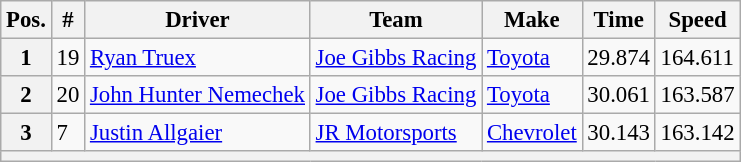<table class="wikitable" style="font-size:95%">
<tr>
<th>Pos.</th>
<th>#</th>
<th>Driver</th>
<th>Team</th>
<th>Make</th>
<th>Time</th>
<th>Speed</th>
</tr>
<tr>
<th>1</th>
<td>19</td>
<td><a href='#'>Ryan Truex</a></td>
<td><a href='#'>Joe Gibbs Racing</a></td>
<td><a href='#'>Toyota</a></td>
<td>29.874</td>
<td>164.611</td>
</tr>
<tr>
<th>2</th>
<td>20</td>
<td><a href='#'>John Hunter Nemechek</a></td>
<td><a href='#'>Joe Gibbs Racing</a></td>
<td><a href='#'>Toyota</a></td>
<td>30.061</td>
<td>163.587</td>
</tr>
<tr>
<th>3</th>
<td>7</td>
<td><a href='#'>Justin Allgaier</a></td>
<td><a href='#'>JR Motorsports</a></td>
<td><a href='#'>Chevrolet</a></td>
<td>30.143</td>
<td>163.142</td>
</tr>
<tr>
<th colspan="7"></th>
</tr>
</table>
